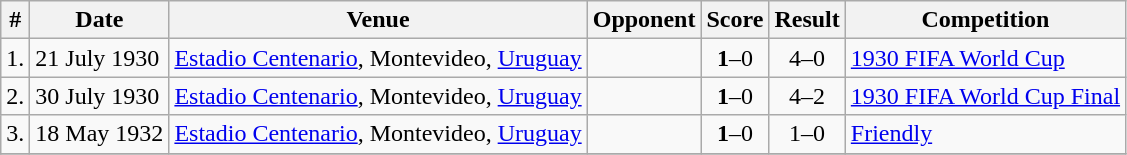<table class="wikitable sortable" style="font-size:100%">
<tr>
<th>#</th>
<th>Date</th>
<th>Venue</th>
<th>Opponent</th>
<th>Score</th>
<th>Result</th>
<th>Competition</th>
</tr>
<tr>
<td align=center>1.</td>
<td>21 July 1930</td>
<td><a href='#'>Estadio Centenario</a>, Montevideo, <a href='#'>Uruguay</a></td>
<td></td>
<td align=center><strong>1</strong>–0</td>
<td align=center>4–0</td>
<td><a href='#'>1930 FIFA World Cup</a></td>
</tr>
<tr>
<td align=center>2.</td>
<td>30 July 1930</td>
<td><a href='#'>Estadio Centenario</a>, Montevideo, <a href='#'>Uruguay</a></td>
<td></td>
<td align=center><strong>1</strong>–0</td>
<td align=center>4–2</td>
<td><a href='#'>1930 FIFA World Cup Final</a></td>
</tr>
<tr>
<td align=center>3.</td>
<td>18 May 1932</td>
<td><a href='#'>Estadio Centenario</a>, Montevideo, <a href='#'>Uruguay</a></td>
<td></td>
<td align=center><strong>1</strong>–0</td>
<td align=center>1–0</td>
<td><a href='#'>Friendly</a></td>
</tr>
<tr>
</tr>
</table>
